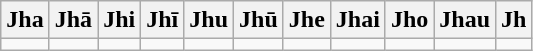<table class=wikitable>
<tr>
<th>Jha</th>
<th>Jhā</th>
<th>Jhi</th>
<th>Jhī</th>
<th>Jhu</th>
<th>Jhū</th>
<th>Jhe</th>
<th>Jhai</th>
<th>Jho</th>
<th>Jhau</th>
<th>Jh</th>
</tr>
<tr>
<td></td>
<td></td>
<td></td>
<td></td>
<td></td>
<td></td>
<td></td>
<td></td>
<td></td>
<td></td>
<td></td>
</tr>
</table>
